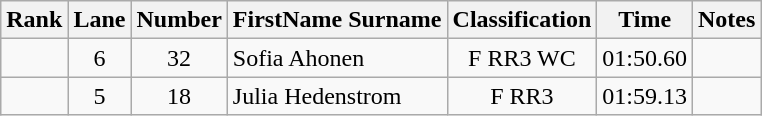<table class="wikitable sortable" style="text-align:center">
<tr>
<th>Rank</th>
<th>Lane</th>
<th>Number</th>
<th>FirstName Surname</th>
<th>Classification</th>
<th>Time</th>
<th>Notes</th>
</tr>
<tr>
<td></td>
<td>6</td>
<td>32</td>
<td style="text-align:left"> Sofia Ahonen</td>
<td>F RR3 WC</td>
<td>01:50.60</td>
<td></td>
</tr>
<tr>
<td></td>
<td>5</td>
<td>18</td>
<td style="text-align:left"> Julia Hedenstrom</td>
<td>F RR3</td>
<td>01:59.13</td>
<td></td>
</tr>
</table>
